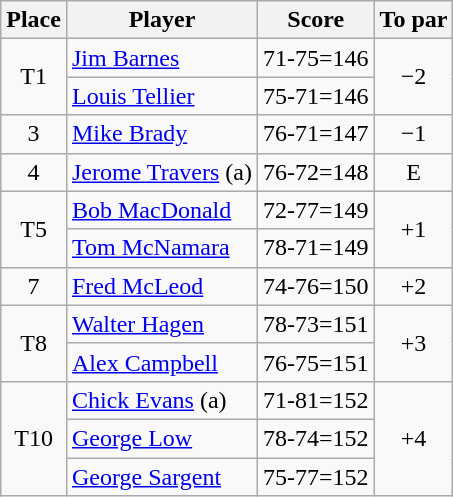<table class=wikitable>
<tr>
<th>Place</th>
<th>Player</th>
<th>Score</th>
<th>To par</th>
</tr>
<tr>
<td rowspan=2 align=center>T1</td>
<td> <a href='#'>Jim Barnes</a></td>
<td>71-75=146</td>
<td rowspan=2 align=center>−2</td>
</tr>
<tr>
<td> <a href='#'>Louis Tellier</a></td>
<td>75-71=146</td>
</tr>
<tr>
<td align=center>3</td>
<td> <a href='#'>Mike Brady</a></td>
<td>76-71=147</td>
<td align=center>−1</td>
</tr>
<tr>
<td align=center>4</td>
<td> <a href='#'>Jerome Travers</a> (a)</td>
<td>76-72=148</td>
<td align=center>E</td>
</tr>
<tr>
<td rowspan=2 align=center>T5</td>
<td> <a href='#'>Bob MacDonald</a></td>
<td>72-77=149</td>
<td rowspan=2 align=center>+1</td>
</tr>
<tr>
<td> <a href='#'>Tom McNamara</a></td>
<td>78-71=149</td>
</tr>
<tr>
<td align=center>7</td>
<td> <a href='#'>Fred McLeod</a></td>
<td>74-76=150</td>
<td align=center>+2</td>
</tr>
<tr>
<td rowspan=2 align=center>T8</td>
<td> <a href='#'>Walter Hagen</a></td>
<td>78-73=151</td>
<td rowspan=2 align=center>+3</td>
</tr>
<tr>
<td> <a href='#'>Alex Campbell</a></td>
<td>76-75=151</td>
</tr>
<tr>
<td rowspan=3 align=center>T10</td>
<td> <a href='#'>Chick Evans</a> (a)</td>
<td>71-81=152</td>
<td rowspan=3 align=center>+4</td>
</tr>
<tr>
<td> <a href='#'>George Low</a></td>
<td>78-74=152</td>
</tr>
<tr>
<td> <a href='#'>George Sargent</a></td>
<td>75-77=152</td>
</tr>
</table>
